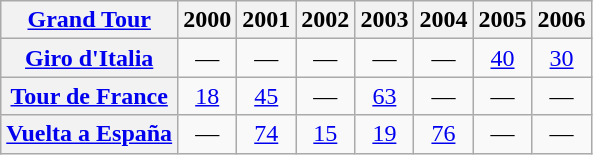<table class="wikitable plainrowheaders">
<tr>
<th scope="col"><a href='#'>Grand Tour</a></th>
<th scope="col">2000</th>
<th scope="col">2001</th>
<th scope="col">2002</th>
<th scope="col">2003</th>
<th scope="col">2004</th>
<th scope="col">2005</th>
<th scope="col">2006</th>
</tr>
<tr style="text-align:center;">
<th scope="row"> <a href='#'>Giro d'Italia</a></th>
<td>—</td>
<td>—</td>
<td>—</td>
<td>—</td>
<td>—</td>
<td><a href='#'>40</a></td>
<td><a href='#'>30</a></td>
</tr>
<tr style="text-align:center;">
<th scope="row"> <a href='#'>Tour de France</a></th>
<td><a href='#'>18</a></td>
<td><a href='#'>45</a></td>
<td>—</td>
<td><a href='#'>63</a></td>
<td>—</td>
<td>—</td>
<td>—</td>
</tr>
<tr style="text-align:center;">
<th scope="row"> <a href='#'>Vuelta a España</a></th>
<td>—</td>
<td><a href='#'>74</a></td>
<td><a href='#'>15</a></td>
<td><a href='#'>19</a></td>
<td><a href='#'>76</a></td>
<td>—</td>
<td>—</td>
</tr>
</table>
